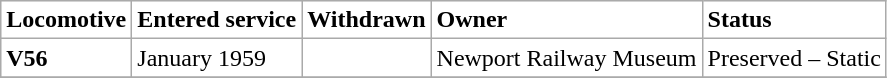<table class="wikitable">
<tr bgcolor="#FFFFFF">
<td><strong>Locomotive</strong></td>
<td><strong>Entered service</strong></td>
<td><strong>Withdrawn</strong></td>
<td><strong>Owner</strong></td>
<td><strong>Status</strong></td>
</tr>
<tr bgcolor="#FFFFFF">
<td><strong>V56</strong></td>
<td>January 1959</td>
<td></td>
<td>Newport Railway Museum</td>
<td>Preserved – Static</td>
</tr>
<tr bgcolor="#FFFFFF">
</tr>
</table>
